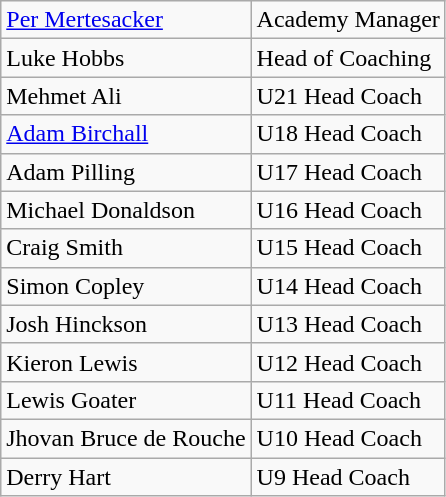<table class="wikitable sortable">
<tr>
<td> <a href='#'>Per Mertesacker</a></td>
<td>Academy Manager</td>
</tr>
<tr>
<td> Luke Hobbs</td>
<td>Head of Coaching</td>
</tr>
<tr>
<td> Mehmet Ali</td>
<td>U21 Head Coach</td>
</tr>
<tr>
<td> <a href='#'>Adam Birchall</a></td>
<td>U18 Head Coach</td>
</tr>
<tr>
<td> Adam Pilling</td>
<td>U17 Head Coach</td>
</tr>
<tr>
<td> Michael Donaldson</td>
<td>U16 Head Coach</td>
</tr>
<tr>
<td> Craig Smith</td>
<td>U15 Head Coach</td>
</tr>
<tr>
<td> Simon Copley</td>
<td>U14 Head Coach</td>
</tr>
<tr>
<td> Josh Hinckson</td>
<td>U13 Head Coach</td>
</tr>
<tr>
<td> Kieron Lewis</td>
<td>U12 Head Coach</td>
</tr>
<tr>
<td> Lewis Goater</td>
<td>U11 Head Coach</td>
</tr>
<tr>
<td> Jhovan Bruce de Rouche</td>
<td>U10 Head Coach</td>
</tr>
<tr>
<td> Derry Hart</td>
<td>U9 Head Coach</td>
</tr>
</table>
